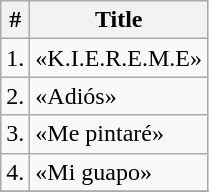<table class="wikitable">
<tr>
<th>#</th>
<th>Title</th>
</tr>
<tr>
<td>1.</td>
<td>«K.I.E.R.E.M.E»</td>
</tr>
<tr>
<td>2.</td>
<td>«Adiós»</td>
</tr>
<tr>
<td>3.</td>
<td>«Me pintaré»</td>
</tr>
<tr>
<td>4.</td>
<td>«Mi guapo»</td>
</tr>
<tr>
</tr>
</table>
